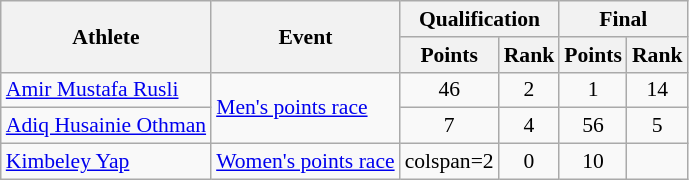<table class=wikitable style="text-align:center; font-size:90%">
<tr>
<th rowspan=2>Athlete</th>
<th rowspan=2>Event</th>
<th colspan=2>Qualification</th>
<th colspan=2>Final</th>
</tr>
<tr>
<th>Points</th>
<th>Rank</th>
<th>Points</th>
<th>Rank</th>
</tr>
<tr>
<td align=left><a href='#'>Amir Mustafa Rusli</a></td>
<td align=left rowspan=2><a href='#'>Men's points race</a></td>
<td>46</td>
<td>2 <strong></strong></td>
<td>1</td>
<td>14</td>
</tr>
<tr>
<td align=left><a href='#'>Adiq Husainie Othman</a></td>
<td>7</td>
<td>4 <strong></strong></td>
<td>56</td>
<td>5</td>
</tr>
<tr>
<td align=left><a href='#'>Kimbeley Yap</a></td>
<td align=left><a href='#'>Women's points race</a></td>
<td>colspan=2 </td>
<td>0</td>
<td>10</td>
</tr>
</table>
